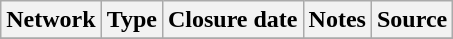<table class="wikitable sortable">
<tr>
<th>Network</th>
<th>Type</th>
<th>Closure date</th>
<th>Notes</th>
<th>Source</th>
</tr>
<tr>
</tr>
</table>
